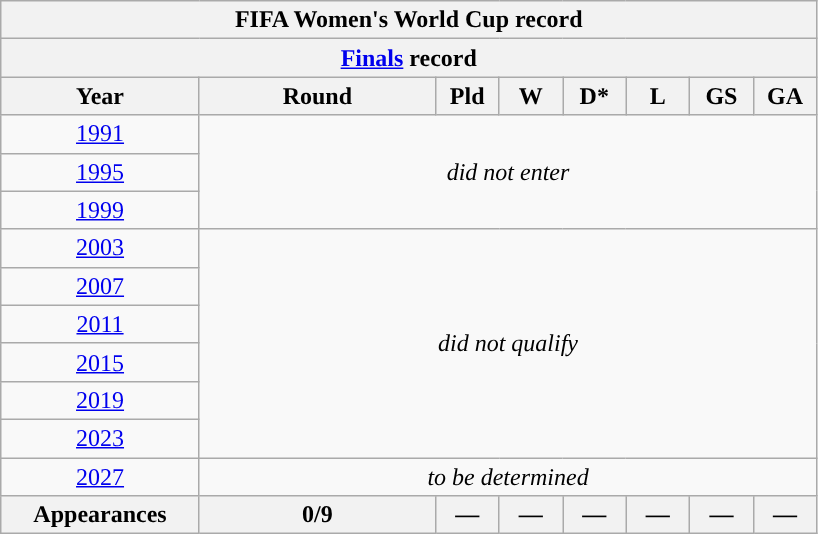<table class="wikitable" style="text-align: center;">
<tr>
<th colspan="9">FIFA Women's World Cup record</th>
</tr>
<tr>
<th colspan="9"><a href='#'>Finals</a> record</th>
</tr>
<tr>
<th width=125>Year</th>
<th width=150>Round</th>
<th width=35>Pld</th>
<th width=35>W</th>
<th width=35>D*</th>
<th width=35>L</th>
<th width=35>GS</th>
<th width=35>GA</th>
</tr>
<tr>
<td> <a href='#'>1991</a></td>
<td colspan=8 rowspan=3><em>did not enter</em></td>
</tr>
<tr>
<td> <a href='#'>1995</a></td>
</tr>
<tr>
<td> <a href='#'>1999</a></td>
</tr>
<tr>
<td> <a href='#'>2003</a></td>
<td colspan=8 rowspan=6><em>did not qualify</em></td>
</tr>
<tr>
<td> <a href='#'>2007</a></td>
</tr>
<tr>
<td> <a href='#'>2011</a></td>
</tr>
<tr>
<td> <a href='#'>2015</a></td>
</tr>
<tr>
<td> <a href='#'>2019</a></td>
</tr>
<tr>
<td> <a href='#'>2023</a></td>
</tr>
<tr>
<td> <a href='#'>2027</a></td>
<td colspan=8><em>to be determined</em></td>
</tr>
<tr>
<th colspan=1><strong>Appearances</strong></th>
<th>0/9</th>
<th>—</th>
<th>—</th>
<th>—</th>
<th>—</th>
<th>—</th>
<th>—</th>
</tr>
</table>
